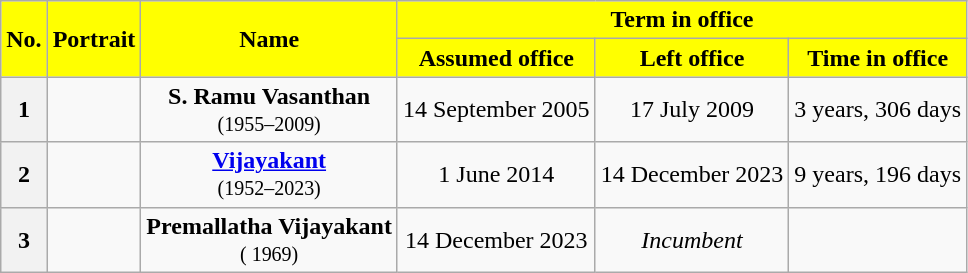<table class="wikitable sortable" style="text-align:center;">
<tr>
<th rowspan=2 style="background-color:#FFFF00;color:black">No.</th>
<th rowspan=2 style="background-color:#FFFF00;color:black">Portrait</th>
<th rowspan=2 style="background-color:#FFFF00;color:black">Name<br></th>
<th colspan=3 style="background-color:#FFFF00;color:black">Term in office</th>
</tr>
<tr>
<th style="background-color:#FFFF00;color:black">Assumed office</th>
<th style="background-color:#FFFF00;color:black">Left office</th>
<th style="background-color:#FFFF00;color:black">Time in office</th>
</tr>
<tr>
<th>1</th>
<td></td>
<td><strong>S. Ramu Vasanthan</strong><br><small>(1955–2009)</small></td>
<td>14 September 2005</td>
<td>17 July 2009</td>
<td>3 years, 306 days</td>
</tr>
<tr>
<th>2</th>
<td></td>
<td><strong><a href='#'>Vijayakant</a></strong><br><small>(1952–2023)</small></td>
<td>1 June 2014</td>
<td>14 December 2023</td>
<td>9 years, 196 days</td>
</tr>
<tr>
<th>3</th>
<td></td>
<td><strong>Premallatha Vijayakant</strong><br><small>( 1969)</small></td>
<td>14 December 2023</td>
<td><em>Incumbent</em></td>
<td></td>
</tr>
</table>
